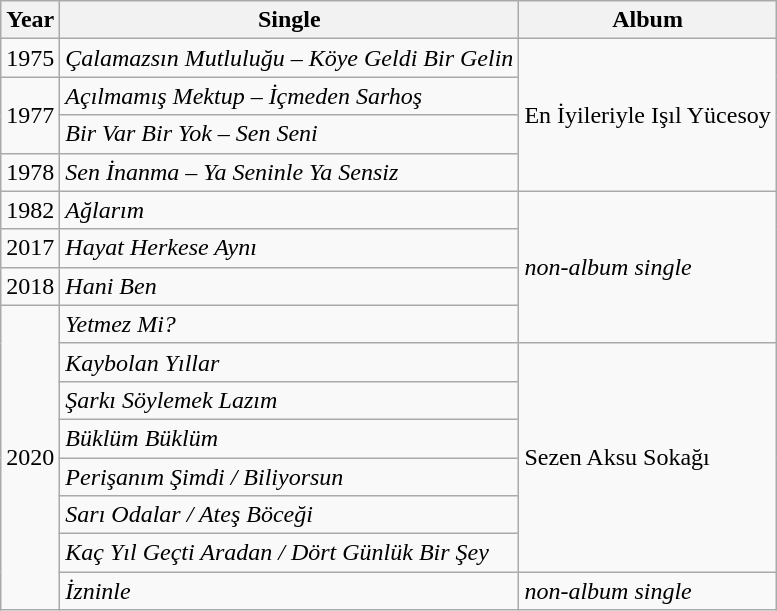<table class="wikitable">
<tr>
<th>Year</th>
<th>Single</th>
<th>Album</th>
</tr>
<tr>
<td>1975</td>
<td><em>Çalamazsın Mutluluğu – Köye Geldi Bir Gelin</em></td>
<td rowspan="4">En İyileriyle Işıl Yücesoy</td>
</tr>
<tr>
<td rowspan="2">1977</td>
<td><em>Açılmamış Mektup – İçmeden Sarhoş</em></td>
</tr>
<tr>
<td><em>Bir Var Bir Yok – Sen Seni</em></td>
</tr>
<tr>
<td>1978</td>
<td><em>Sen İnanma – Ya Seninle Ya Sensiz</em></td>
</tr>
<tr>
<td>1982</td>
<td><em>Ağlarım</em></td>
<td rowspan="4"><em>non-album single</em></td>
</tr>
<tr>
<td>2017</td>
<td><em>Hayat Herkese Aynı</em></td>
</tr>
<tr>
<td>2018</td>
<td><em>Hani Ben</em></td>
</tr>
<tr>
<td rowspan="8">2020</td>
<td><em>Yetmez Mi?</em></td>
</tr>
<tr>
<td><em>Kaybolan Yıllar</em></td>
<td rowspan="6">Sezen Aksu Sokağı</td>
</tr>
<tr>
<td><em>Şarkı Söylemek Lazım</em></td>
</tr>
<tr>
<td><em>Büklüm Büklüm</em></td>
</tr>
<tr>
<td><em>Perişanım Şimdi / Biliyorsun</em></td>
</tr>
<tr>
<td><em>Sarı Odalar / Ateş Böceği</em></td>
</tr>
<tr>
<td><em>Kaç Yıl Geçti Aradan / Dört Günlük Bir Şey</em></td>
</tr>
<tr>
<td><em>İzninle</em></td>
<td><em>non-album single</em></td>
</tr>
</table>
